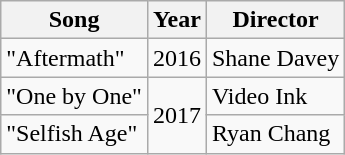<table class="wikitable">
<tr>
<th>Song</th>
<th>Year</th>
<th>Director</th>
</tr>
<tr>
<td>"Aftermath"</td>
<td>2016</td>
<td>Shane Davey</td>
</tr>
<tr>
<td>"One by One"</td>
<td rowspan="2">2017</td>
<td>Video Ink</td>
</tr>
<tr>
<td>"Selfish Age"</td>
<td>Ryan Chang</td>
</tr>
</table>
